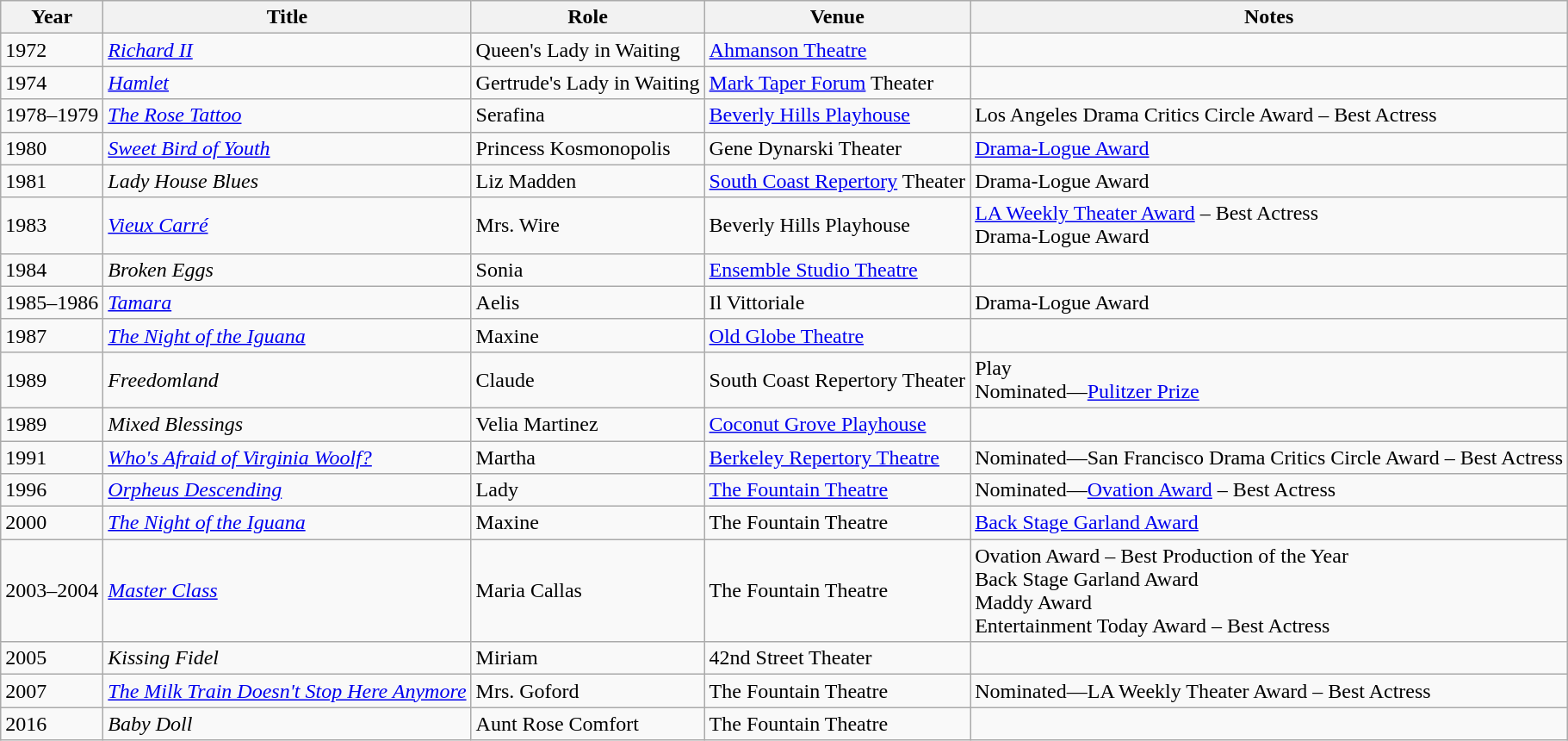<table class="wikitable sortable">
<tr>
<th>Year</th>
<th>Title</th>
<th>Role</th>
<th>Venue</th>
<th class="unsortable">Notes</th>
</tr>
<tr>
<td>1972</td>
<td><em><a href='#'>Richard II</a></em></td>
<td>Queen's Lady in Waiting</td>
<td><a href='#'>Ahmanson Theatre</a></td>
<td></td>
</tr>
<tr>
<td>1974</td>
<td><em><a href='#'>Hamlet</a></em></td>
<td>Gertrude's Lady in Waiting</td>
<td><a href='#'>Mark Taper Forum</a> Theater</td>
<td></td>
</tr>
<tr>
<td>1978–1979</td>
<td><em><a href='#'>The Rose Tattoo</a></em></td>
<td>Serafina</td>
<td><a href='#'>Beverly Hills Playhouse</a></td>
<td>Los Angeles Drama Critics Circle Award – Best Actress</td>
</tr>
<tr>
<td>1980</td>
<td><em><a href='#'>Sweet Bird of Youth</a></em></td>
<td>Princess Kosmonopolis</td>
<td>Gene Dynarski Theater</td>
<td><a href='#'>Drama-Logue Award</a></td>
</tr>
<tr>
<td>1981</td>
<td><em>Lady House Blues</em></td>
<td>Liz Madden</td>
<td><a href='#'>South Coast Repertory</a> Theater</td>
<td>Drama-Logue Award</td>
</tr>
<tr>
<td>1983</td>
<td><em><a href='#'>Vieux Carré</a></em></td>
<td>Mrs. Wire</td>
<td>Beverly Hills Playhouse</td>
<td><a href='#'>LA Weekly Theater Award</a> – Best Actress<br>Drama-Logue Award</td>
</tr>
<tr>
<td>1984</td>
<td><em>Broken Eggs</em></td>
<td>Sonia</td>
<td><a href='#'>Ensemble Studio Theatre</a></td>
<td></td>
</tr>
<tr>
<td>1985–1986</td>
<td><em><a href='#'>Tamara</a></em></td>
<td>Aelis</td>
<td>Il Vittoriale</td>
<td>Drama-Logue Award</td>
</tr>
<tr>
<td>1987</td>
<td><em><a href='#'>The Night of the Iguana</a></em></td>
<td>Maxine</td>
<td><a href='#'>Old Globe Theatre</a></td>
<td></td>
</tr>
<tr>
<td>1989</td>
<td><em>Freedomland</em></td>
<td>Claude</td>
<td>South Coast Repertory Theater</td>
<td>Play<br>Nominated—<a href='#'>Pulitzer Prize</a></td>
</tr>
<tr>
<td>1989</td>
<td><em>Mixed Blessings</em></td>
<td>Velia Martinez</td>
<td><a href='#'>Coconut Grove Playhouse</a></td>
<td></td>
</tr>
<tr>
<td>1991</td>
<td><em><a href='#'>Who's Afraid of Virginia Woolf?</a></em></td>
<td>Martha</td>
<td><a href='#'>Berkeley Repertory Theatre</a></td>
<td>Nominated—San Francisco Drama Critics Circle Award – Best Actress</td>
</tr>
<tr>
<td>1996</td>
<td><em><a href='#'>Orpheus Descending</a></em></td>
<td>Lady</td>
<td><a href='#'>The Fountain Theatre</a></td>
<td>Nominated—<a href='#'>Ovation Award</a> – Best Actress</td>
</tr>
<tr>
<td>2000</td>
<td><em><a href='#'>The Night of the Iguana</a></em></td>
<td>Maxine</td>
<td>The Fountain Theatre</td>
<td><a href='#'>Back Stage Garland Award</a></td>
</tr>
<tr>
<td>2003–2004</td>
<td><em><a href='#'>Master Class</a></em></td>
<td>Maria Callas</td>
<td>The Fountain Theatre</td>
<td>Ovation Award – Best Production of the Year<br>Back Stage Garland Award<br>Maddy Award<br>Entertainment Today Award – Best Actress</td>
</tr>
<tr>
<td>2005</td>
<td><em>Kissing Fidel</em></td>
<td>Miriam</td>
<td>42nd Street Theater</td>
<td></td>
</tr>
<tr>
<td>2007</td>
<td><em><a href='#'>The Milk Train Doesn't Stop Here Anymore</a></em></td>
<td>Mrs. Goford</td>
<td>The Fountain Theatre</td>
<td>Nominated—LA Weekly Theater Award – Best Actress</td>
</tr>
<tr>
<td>2016</td>
<td><em>Baby Doll</em></td>
<td>Aunt Rose Comfort</td>
<td>The Fountain Theatre</td>
<td></td>
</tr>
</table>
